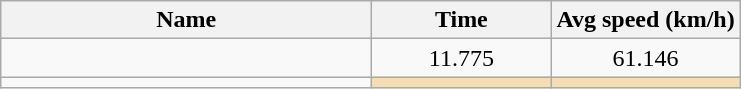<table class="wikitable sortable" style="text-align:center;">
<tr>
<th style="width:15em">Name</th>
<th style="width:7em">Time</th>
<th>Avg speed (km/h)</th>
</tr>
<tr>
<td align=left></td>
<td>11.775</td>
<td>61.146</td>
</tr>
<tr>
<td align=left></td>
<td bgcolor=wheat></td>
<td bgcolor=wheat></td>
</tr>
</table>
